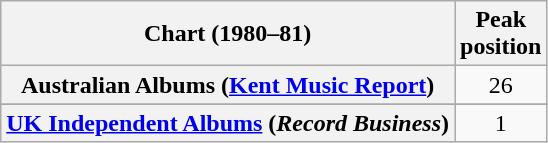<table class="wikitable sortable plainrowheaders">
<tr>
<th>Chart (1980–81)</th>
<th>Peak<br>position</th>
</tr>
<tr>
<th scope="row">Australian Albums (<a href='#'>Kent Music Report</a>)</th>
<td align="center">26</td>
</tr>
<tr>
</tr>
<tr>
</tr>
<tr>
<th scope="row"><a href='#'>UK Independent Albums</a> (<em>Record Business</em>)</th>
<td align="center">1</td>
</tr>
</table>
